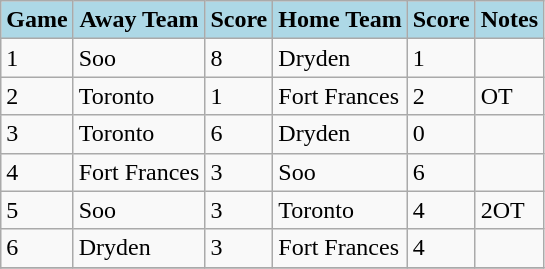<table class="wikitable">
<tr>
<th style="background:lightblue;">Game</th>
<th style="background:lightblue;">Away Team</th>
<th style="background:lightblue;">Score</th>
<th style="background:lightblue;">Home Team</th>
<th style="background:lightblue;">Score</th>
<th style="background:lightblue;">Notes</th>
</tr>
<tr>
<td>1</td>
<td>Soo</td>
<td>8</td>
<td>Dryden</td>
<td>1</td>
<td></td>
</tr>
<tr>
<td>2</td>
<td>Toronto</td>
<td>1</td>
<td>Fort Frances</td>
<td>2</td>
<td>OT</td>
</tr>
<tr>
<td>3</td>
<td>Toronto</td>
<td>6</td>
<td>Dryden</td>
<td>0</td>
<td></td>
</tr>
<tr>
<td>4</td>
<td>Fort Frances</td>
<td>3</td>
<td>Soo</td>
<td>6</td>
<td></td>
</tr>
<tr>
<td>5</td>
<td>Soo</td>
<td>3</td>
<td>Toronto</td>
<td>4</td>
<td>2OT</td>
</tr>
<tr>
<td>6</td>
<td>Dryden</td>
<td>3</td>
<td>Fort Frances</td>
<td>4</td>
<td></td>
</tr>
<tr>
</tr>
</table>
